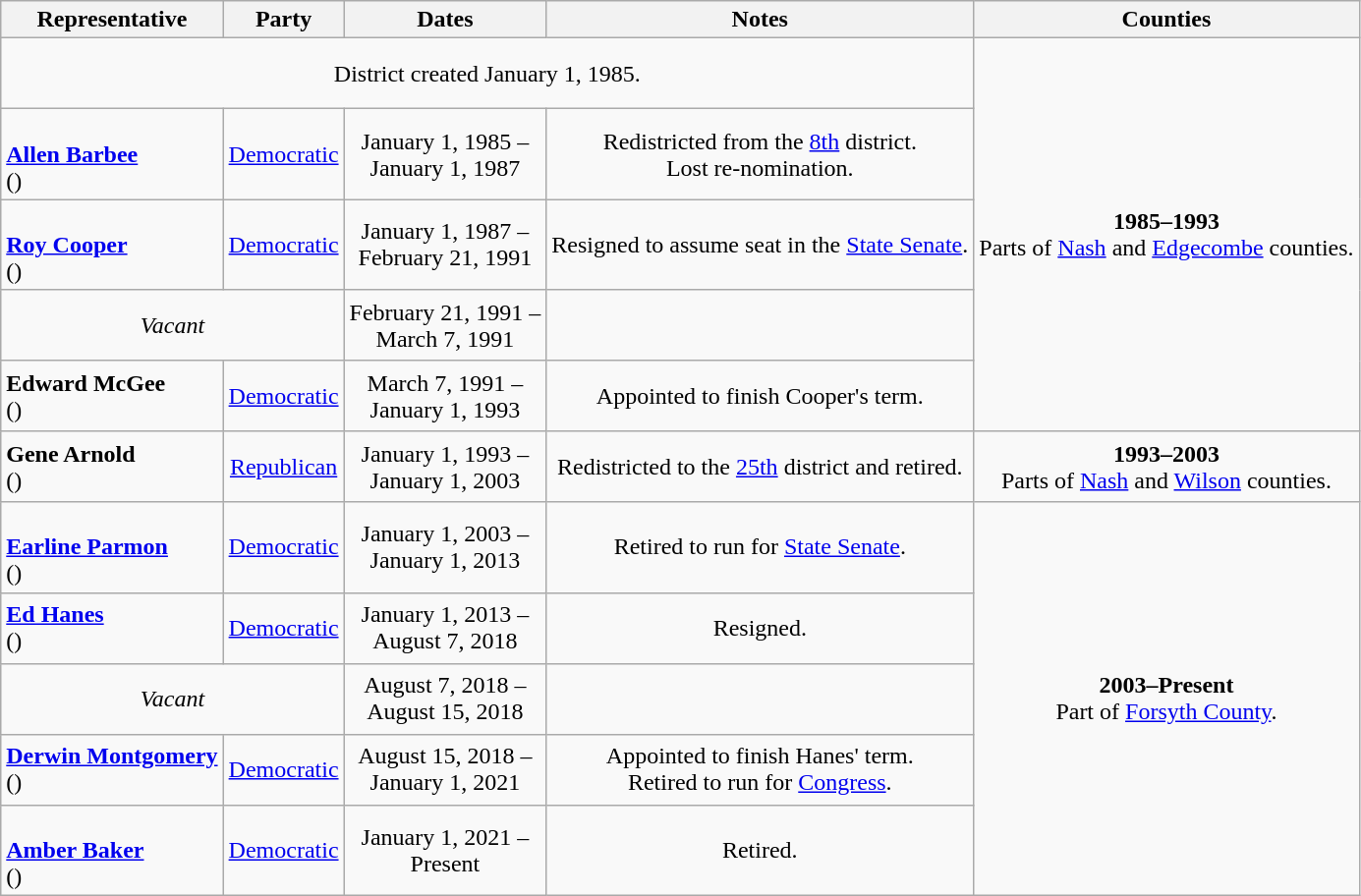<table class=wikitable style="text-align:center">
<tr>
<th>Representative</th>
<th>Party</th>
<th>Dates</th>
<th>Notes</th>
<th>Counties</th>
</tr>
<tr style="height:3em">
<td colspan=4>District created January 1, 1985.</td>
<td rowspan=5><strong>1985–1993</strong> <br> Parts of <a href='#'>Nash</a> and <a href='#'>Edgecombe</a> counties.</td>
</tr>
<tr style="height:3em">
<td align=left><br><strong><a href='#'>Allen Barbee</a></strong><br>()</td>
<td><a href='#'>Democratic</a></td>
<td nowrap>January 1, 1985 – <br> January 1, 1987</td>
<td>Redistricted from the <a href='#'>8th</a> district. <br> Lost re-nomination.</td>
</tr>
<tr style="height:3em">
<td align=left><br><strong><a href='#'>Roy Cooper</a></strong><br>()</td>
<td><a href='#'>Democratic</a></td>
<td nowrap>January 1, 1987 – <br> February 21, 1991</td>
<td>Resigned to assume seat in the <a href='#'>State Senate</a>.</td>
</tr>
<tr style="height:3em">
<td colspan=2><em>Vacant</em></td>
<td nowrap>February 21, 1991 – <br> March 7, 1991</td>
<td></td>
</tr>
<tr style="height:3em">
<td align=left><strong>Edward McGee</strong><br>()</td>
<td><a href='#'>Democratic</a></td>
<td nowrap>March 7, 1991 – <br> January 1, 1993</td>
<td>Appointed to finish Cooper's term.</td>
</tr>
<tr style="height:3em">
<td align=left><strong>Gene Arnold</strong><br>()</td>
<td><a href='#'>Republican</a></td>
<td nowrap>January 1, 1993 – <br> January 1, 2003</td>
<td>Redistricted to the <a href='#'>25th</a> district and retired.</td>
<td><strong>1993–2003</strong> <br>Parts of <a href='#'>Nash</a> and <a href='#'>Wilson</a> counties.</td>
</tr>
<tr style="height:3em">
<td align=left><br><strong><a href='#'>Earline Parmon</a></strong><br>()</td>
<td><a href='#'>Democratic</a></td>
<td nowrap>January 1, 2003 – <br> January 1, 2013</td>
<td>Retired to run for <a href='#'>State Senate</a>.</td>
<td rowspan=5><strong>2003–Present</strong> <br> Part of <a href='#'>Forsyth County</a>.</td>
</tr>
<tr style="height:3em">
<td align=left><strong><a href='#'>Ed Hanes</a></strong><br>()</td>
<td><a href='#'>Democratic</a></td>
<td nowrap>January 1, 2013 – <br> August 7, 2018</td>
<td>Resigned.</td>
</tr>
<tr style="height:3em">
<td colspan=2><em>Vacant</em></td>
<td nowrap>August 7, 2018 – <br> August 15, 2018</td>
<td></td>
</tr>
<tr style="height:3em">
<td align=left><strong><a href='#'>Derwin Montgomery</a></strong><br>()</td>
<td><a href='#'>Democratic</a></td>
<td nowrap>August 15, 2018 – <br> January 1, 2021</td>
<td>Appointed to finish Hanes' term. <br> Retired to run for <a href='#'>Congress</a>.</td>
</tr>
<tr style="height:3em">
<td align=left><br><strong><a href='#'>Amber Baker</a></strong><br>()</td>
<td><a href='#'>Democratic</a></td>
<td nowrap>January 1, 2021 – <br> Present</td>
<td>Retired.</td>
</tr>
</table>
